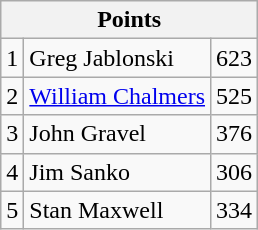<table class="wikitable">
<tr>
<th colspan=3>Points</th>
</tr>
<tr>
<td>1</td>
<td>Greg Jablonski</td>
<td>623</td>
</tr>
<tr>
<td>2</td>
<td><a href='#'>William Chalmers</a></td>
<td>525</td>
</tr>
<tr>
<td>3</td>
<td>John Gravel</td>
<td>376</td>
</tr>
<tr>
<td>4</td>
<td>Jim Sanko</td>
<td>306</td>
</tr>
<tr>
<td>5</td>
<td>Stan Maxwell</td>
<td>334</td>
</tr>
</table>
